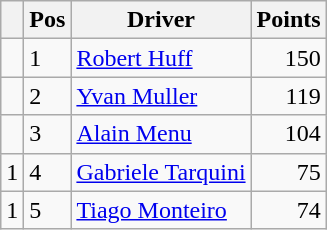<table class="wikitable" style="font-size|95%;">
<tr>
<th></th>
<th>Pos</th>
<th>Driver</th>
<th>Points</th>
</tr>
<tr>
<td align="left"></td>
<td>1</td>
<td> <a href='#'>Robert Huff</a></td>
<td align="right">150</td>
</tr>
<tr>
<td align="left"></td>
<td>2</td>
<td> <a href='#'>Yvan Muller</a></td>
<td align="right">119</td>
</tr>
<tr>
<td align="left"></td>
<td>3</td>
<td> <a href='#'>Alain Menu</a></td>
<td align="right">104</td>
</tr>
<tr>
<td align="left"> 1</td>
<td>4</td>
<td> <a href='#'>Gabriele Tarquini</a></td>
<td align="right">75</td>
</tr>
<tr>
<td align="left"> 1</td>
<td>5</td>
<td> <a href='#'>Tiago Monteiro</a></td>
<td align="right">74</td>
</tr>
</table>
